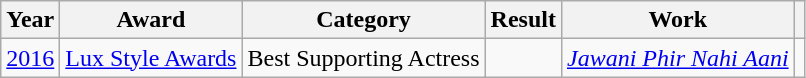<table class="wikitable">
<tr>
<th>Year</th>
<th>Award</th>
<th>Category</th>
<th>Result</th>
<th>Work</th>
<th></th>
</tr>
<tr>
<td><a href='#'>2016</a></td>
<td><a href='#'>Lux Style Awards</a></td>
<td>Best Supporting Actress</td>
<td></td>
<td><em><a href='#'>Jawani Phir Nahi Aani</a></em></td>
<td></td>
</tr>
</table>
